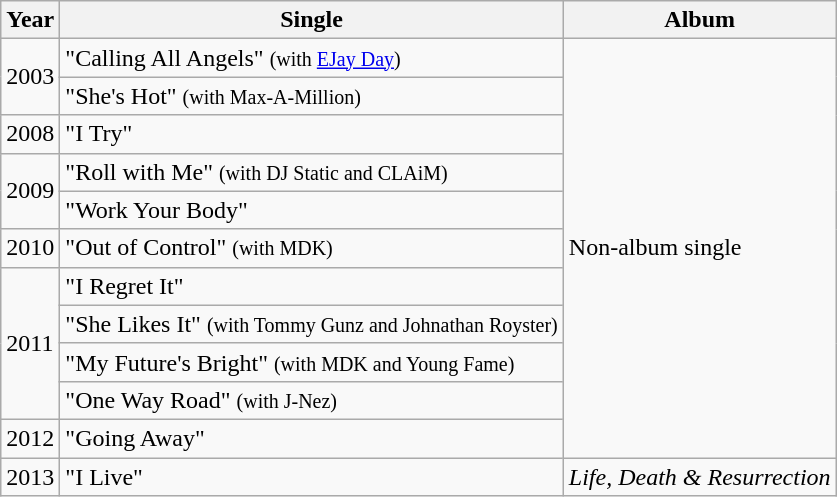<table class="wikitable">
<tr>
<th>Year</th>
<th>Single</th>
<th>Album</th>
</tr>
<tr>
<td rowspan="2">2003</td>
<td>"Calling All Angels" <small>(with <a href='#'>EJay Day</a>)</small></td>
<td rowspan="11">Non-album single</td>
</tr>
<tr>
<td>"She's Hot" <small>(with Max-A-Million)</small></td>
</tr>
<tr>
<td rowspan="1">2008</td>
<td>"I Try"</td>
</tr>
<tr>
<td rowspan="2">2009</td>
<td>"Roll with Me" <small>(with DJ Static and CLAiM)</small></td>
</tr>
<tr>
<td>"Work Your Body"</td>
</tr>
<tr>
<td>2010</td>
<td>"Out of Control" <small>(with MDK)</small></td>
</tr>
<tr>
<td rowspan="4">2011</td>
<td>"I Regret It"</td>
</tr>
<tr>
<td>"She Likes It" <small>(with Tommy Gunz and Johnathan Royster)</small></td>
</tr>
<tr>
<td>"My Future's Bright" <small>(with MDK and Young Fame)</small></td>
</tr>
<tr>
<td>"One Way Road" <small>(with J-Nez)</small></td>
</tr>
<tr>
<td>2012</td>
<td>"Going Away"</td>
</tr>
<tr>
<td>2013</td>
<td>"I Live"</td>
<td><em>Life, Death & Resurrection</em></td>
</tr>
</table>
